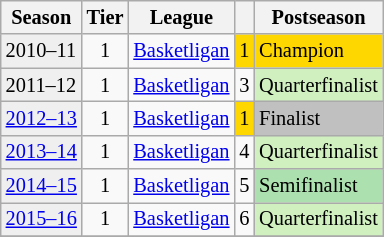<table class="wikitable" style="font-size:85%">
<tr>
<th>Season</th>
<th>Tier</th>
<th>League</th>
<th></th>
<th>Postseason</th>
</tr>
<tr>
<td style="background:#efefef;">2010–11</td>
<td align="center">1</td>
<td><a href='#'>Basketligan</a></td>
<td style="background:gold"  align="center">1</td>
<td style="background:gold">Champion</td>
</tr>
<tr>
<td style="background:#efefef;">2011–12</td>
<td align="center">1</td>
<td><a href='#'>Basketligan</a></td>
<td align="center">3</td>
<td style="background:#D0F0C0">Quarterfinalist</td>
</tr>
<tr>
<td style="background:#efefef;"><a href='#'>2012–13</a></td>
<td align="center">1</td>
<td><a href='#'>Basketligan</a></td>
<td style="background:gold" align="center">1</td>
<td style="background:silver">Finalist</td>
</tr>
<tr>
<td style="background:#efefef;"><a href='#'>2013–14</a></td>
<td align="center">1</td>
<td><a href='#'>Basketligan</a></td>
<td align="center">4</td>
<td style="background:#D0F0C0">Quarterfinalist</td>
</tr>
<tr>
<td style="background:#efefef;"><a href='#'>2014–15</a></td>
<td align="center">1</td>
<td><a href='#'>Basketligan</a></td>
<td align="center">5</td>
<td style="background:#ACE1AF">Semifinalist</td>
</tr>
<tr>
<td style="background:#efefef;"><a href='#'>2015–16</a></td>
<td align="center">1</td>
<td><a href='#'>Basketligan</a></td>
<td align="center">6</td>
<td style="background:#D0F0C0">Quarterfinalist</td>
</tr>
<tr>
</tr>
</table>
